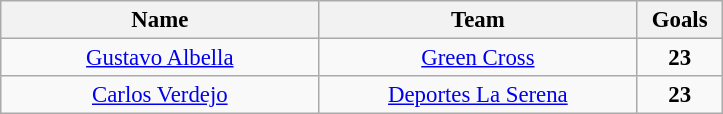<table class="wikitable" style="font-size:95%; text-align:center;">
<tr>
<th width="205">Name</th>
<th width="205">Team</th>
<th width="50">Goals</th>
</tr>
<tr>
<td> <a href='#'>Gustavo Albella</a></td>
<td><a href='#'>Green Cross</a></td>
<td><strong>23</strong></td>
</tr>
<tr>
<td> <a href='#'>Carlos Verdejo</a></td>
<td><a href='#'>Deportes La Serena</a></td>
<td><strong>23</strong></td>
</tr>
</table>
